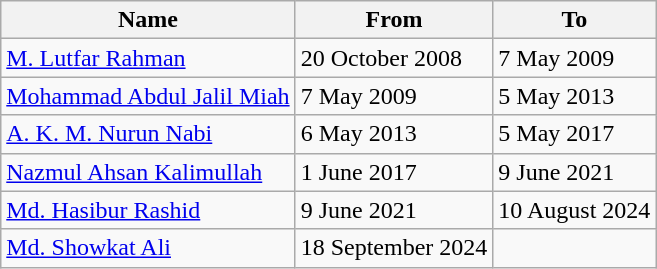<table class="wikitable" border="1">
<tr>
<th>Name</th>
<th>From</th>
<th>To</th>
</tr>
<tr>
<td><a href='#'>M. Lutfar Rahman</a></td>
<td>20 October 2008</td>
<td>7 May 2009</td>
</tr>
<tr>
<td><a href='#'>Mohammad Abdul Jalil Miah</a></td>
<td>7 May 2009</td>
<td>5 May 2013</td>
</tr>
<tr>
<td><a href='#'>A. K. M. Nurun Nabi</a></td>
<td>6 May 2013</td>
<td>5 May 2017</td>
</tr>
<tr>
<td><a href='#'>Nazmul Ahsan Kalimullah</a></td>
<td>1 June 2017</td>
<td>9 June 2021</td>
</tr>
<tr>
<td><a href='#'>Md. Hasibur Rashid</a></td>
<td>9 June 2021</td>
<td>10 August 2024</td>
</tr>
<tr>
<td><a href='#'>Md. Showkat Ali</a></td>
<td>18 September 2024</td>
<td></td>
</tr>
</table>
